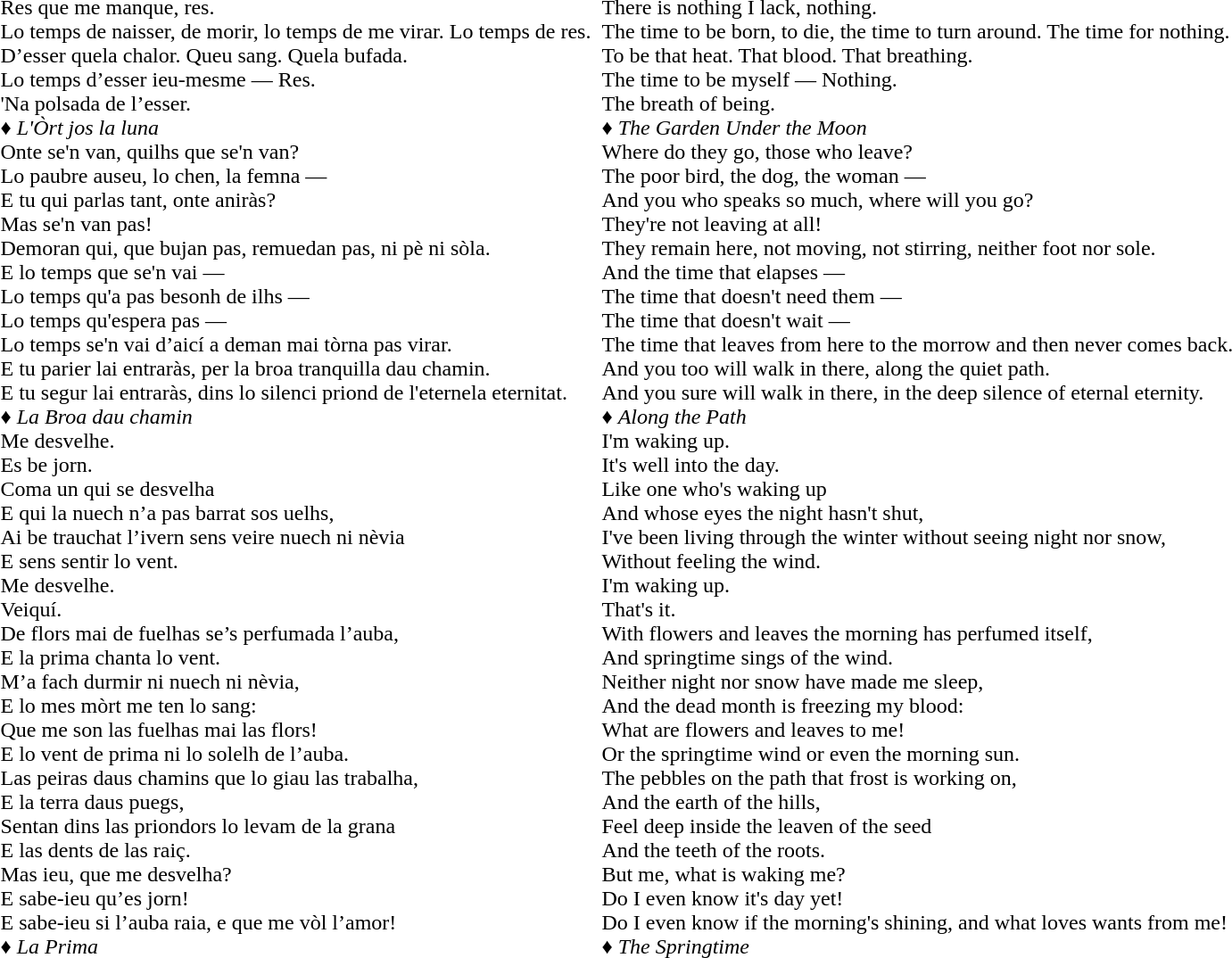<table>
<tr>
<td><br>Res que me manque, res. <br>
Lo temps de naisser, de morir, lo temps de me virar. Lo temps de res. <br>
D’esser quela chalor. Queu sang. Quela bufada. <br>
Lo temps d’esser ieu-mesme — Res. <br>
'Na polsada de l’esser. <br>
♦ <em>L'Òrt jos la luna</em> <br>Onte se'n van, quilhs que  se'n van? <br>
Lo paubre auseu, lo chen, la femna —<br>
E tu qui parlas tant, onte aniràs? <br>
Mas se'n van pas! <br>
Demoran qui, que bujan pas, remuedan pas, ni pè ni sòla. <br>
E lo temps que se'n vai — <br>
Lo temps qu'a pas besonh de ilhs —<br>
Lo temps qu'espera pas —<br>
Lo temps se'n vai d’aicí a deman mai tòrna pas virar. <br>
E tu parier lai entraràs, per la broa tranquilla dau chamin. <br>
E tu segur lai entraràs, dins lo silenci priond de l'eternela eternitat. <br>
♦ <em>La Broa dau chamin</em> <br>Me desvelhe. <br>
Es be jorn. <br>
Coma un qui se desvelha <br>
E qui la nuech n’a pas barrat sos uelhs,<br>
Ai be trauchat l’ivern sens veire nuech ni nèvia <br>
E sens sentir lo vent.<br>
Me desvelhe. <br>
Veiquí. <br>
De flors mai de fuelhas se’s perfumada l’auba, <br>
E la prima chanta lo vent.<br>
M’a fach durmir ni nuech ni nèvia, <br>
E lo mes mòrt me ten lo sang:<br>
Que me son las fuelhas mai las flors! <br>
E lo vent de prima ni lo solelh de l’auba.<br>
Las peiras daus chamins que lo giau las trabalha, <br>
E la terra daus puegs,<br>
Sentan dins las priondors lo levam de la grana <br>
E las dents de las raiç.<br>
Mas ieu, que me desvelha? <br>
E sabe-ieu qu’es jorn! <br>
E sabe-ieu si l’auba raia, e que me vòl l’amor!<br>
♦ <em>La Prima</em> </td>
<td></td>
<td><br>There is nothing I lack, nothing. <br>
The time to be born, to die, the time to turn around. The time for nothing. <br>
To be that heat. That blood. That breathing. <br>
The time to be myself — Nothing. <br>
The breath of being. <br>
♦ <em>The Garden Under the Moon</em><br>Where do they go, those who leave? <br>
The poor bird, the dog, the woman — <br>
And you who speaks so much, where will you go? <br>
They're not leaving at all! <br>
They remain here, not moving, not stirring, neither foot nor sole. <br>
And the time that elapses —<br>
The time that doesn't need them —<br>
The time that doesn't wait —<br>
The time that leaves from here to the morrow and then never comes back. <br>
And you too will walk in there, along the quiet path.<br>
And you sure will walk in there, in the deep silence of eternal eternity.<br>
♦ <em>Along the Path</em><br>I'm waking up.<br>
It's well into the day.<br>
Like one who's waking up<br>
And whose eyes the night hasn't shut,<br>
I've been living through the winter without seeing night nor snow,<br>
Without feeling the wind.<br>
I'm waking up.<br>
That's it.<br>
With flowers and leaves the morning has perfumed itself,<br>
And springtime sings of the wind.<br>
Neither night nor snow have made me sleep,<br>
And the dead month is freezing my blood:<br>
What are flowers and leaves to me!<br>
Or the springtime wind or even the morning sun.<br>
The pebbles on the path that frost is working on,<br>
And the earth of the hills,<br>
Feel deep inside the leaven of the seed<br>
And the teeth of the roots.<br>
But me, what is waking me?<br>
Do I even know it's day yet!<br>
Do I even know if the morning's shining, and what loves wants from me!<br>
♦ <em>The Springtime</em></td>
</tr>
</table>
